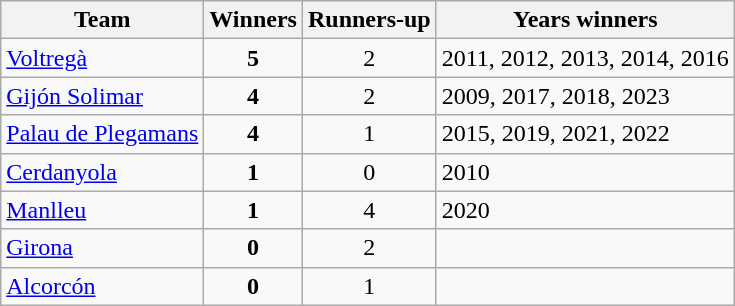<table class="wikitable" style="text-align:center">
<tr>
<th>Team</th>
<th>Winners</th>
<th>Runners-up</th>
<th>Years winners</th>
</tr>
<tr>
<td align=left><a href='#'>Voltregà</a></td>
<td><strong>5</strong></td>
<td>2</td>
<td align=left>2011, 2012, 2013, 2014, 2016</td>
</tr>
<tr>
<td align=left><a href='#'>Gijón Solimar</a></td>
<td><strong>4</strong></td>
<td>2</td>
<td align=left>2009, 2017, 2018, 2023</td>
</tr>
<tr>
<td align=left><a href='#'>Palau de Plegamans</a></td>
<td><strong>4</strong></td>
<td>1</td>
<td align=left>2015, 2019, 2021, 2022</td>
</tr>
<tr>
<td align=left><a href='#'>Cerdanyola</a></td>
<td><strong>1</strong></td>
<td>0</td>
<td align=left>2010</td>
</tr>
<tr>
<td align=left><a href='#'>Manlleu</a></td>
<td><strong>1</strong></td>
<td>4</td>
<td align=left>2020</td>
</tr>
<tr>
<td align=left><a href='#'>Girona</a></td>
<td><strong>0</strong></td>
<td>2</td>
<td></td>
</tr>
<tr>
<td align=left><a href='#'>Alcorcón</a></td>
<td><strong>0</strong></td>
<td>1</td>
<td></td>
</tr>
</table>
